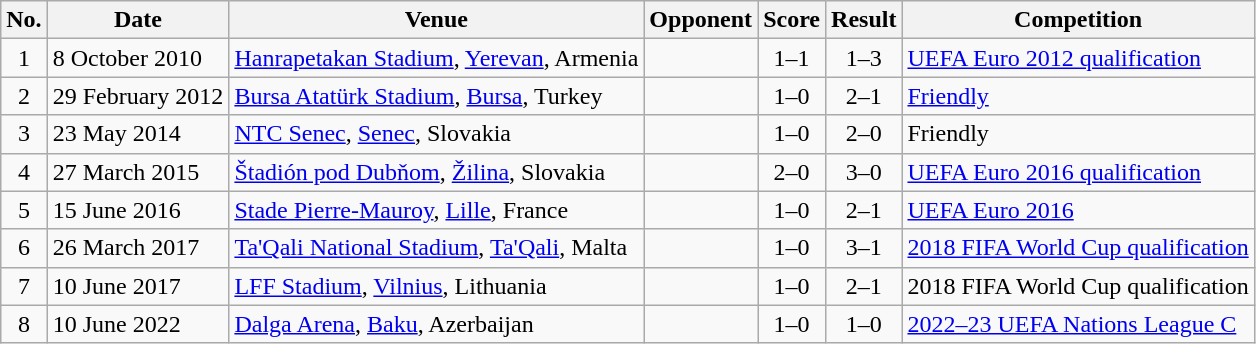<table class="wikitable sortable">
<tr>
<th scope="col">No.</th>
<th scope="col">Date</th>
<th scope="col">Venue</th>
<th scope="col">Opponent</th>
<th scope="col">Score</th>
<th scope="col">Result</th>
<th scope="col">Competition</th>
</tr>
<tr>
<td align="center">1</td>
<td>8 October 2010</td>
<td><a href='#'>Hanrapetakan Stadium</a>, <a href='#'>Yerevan</a>, Armenia</td>
<td></td>
<td align="center">1–1</td>
<td align="center">1–3</td>
<td><a href='#'>UEFA Euro 2012 qualification</a></td>
</tr>
<tr>
<td align="center">2</td>
<td>29 February 2012</td>
<td><a href='#'>Bursa Atatürk Stadium</a>, <a href='#'>Bursa</a>, Turkey</td>
<td></td>
<td align="center">1–0</td>
<td align="center">2–1</td>
<td><a href='#'>Friendly</a></td>
</tr>
<tr>
<td align="center">3</td>
<td>23 May 2014</td>
<td><a href='#'>NTC Senec</a>, <a href='#'>Senec</a>, Slovakia</td>
<td></td>
<td align="center">1–0</td>
<td align="center">2–0</td>
<td>Friendly</td>
</tr>
<tr>
<td align="center">4</td>
<td>27 March 2015</td>
<td><a href='#'>Štadión pod Dubňom</a>, <a href='#'>Žilina</a>, Slovakia</td>
<td></td>
<td align="center">2–0</td>
<td align="center">3–0</td>
<td><a href='#'>UEFA Euro 2016 qualification</a></td>
</tr>
<tr>
<td align="center">5</td>
<td>15 June 2016</td>
<td><a href='#'>Stade Pierre-Mauroy</a>, <a href='#'>Lille</a>, France</td>
<td></td>
<td align="center">1–0</td>
<td align="center">2–1</td>
<td><a href='#'>UEFA Euro 2016</a></td>
</tr>
<tr>
<td align="center">6</td>
<td>26 March 2017</td>
<td><a href='#'>Ta'Qali National Stadium</a>, <a href='#'>Ta'Qali</a>, Malta</td>
<td></td>
<td align="center">1–0</td>
<td align="center">3–1</td>
<td><a href='#'>2018 FIFA World Cup qualification</a></td>
</tr>
<tr>
<td align="center">7</td>
<td>10 June 2017</td>
<td><a href='#'>LFF Stadium</a>, <a href='#'>Vilnius</a>, Lithuania</td>
<td></td>
<td align="center">1–0</td>
<td align="center">2–1</td>
<td>2018 FIFA World Cup qualification</td>
</tr>
<tr>
<td align="center">8</td>
<td>10 June 2022</td>
<td><a href='#'>Dalga Arena</a>, <a href='#'>Baku</a>, Azerbaijan</td>
<td></td>
<td align="center">1–0</td>
<td align="center">1–0</td>
<td><a href='#'>2022–23 UEFA Nations League C</a></td>
</tr>
</table>
